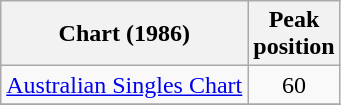<table class="wikitable sortable">
<tr>
<th>Chart (1986)</th>
<th>Peak<br>position</th>
</tr>
<tr>
<td><a href='#'>Australian Singles Chart</a></td>
<td style="text-align:center;">60</td>
</tr>
<tr>
</tr>
</table>
